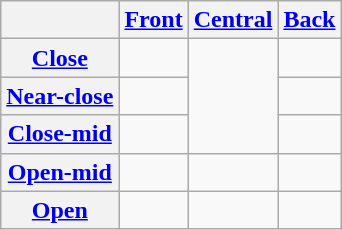<table class="wikitable" style="text-align:center;">
<tr>
<th></th>
<th><a href='#'>Front</a></th>
<th><a href='#'>Central</a></th>
<th><a href='#'>Back</a></th>
</tr>
<tr>
<th><a href='#'>Close</a></th>
<td> </td>
<td rowspan="3"></td>
<td> </td>
</tr>
<tr>
<th><a href='#'>Near-close</a></th>
<td> </td>
<td> </td>
</tr>
<tr>
<th><a href='#'>Close-mid</a></th>
<td> </td>
<td> </td>
</tr>
<tr>
<th><a href='#'>Open-mid</a></th>
<td> </td>
<td></td>
<td> </td>
</tr>
<tr>
<th><a href='#'>Open</a></th>
<td></td>
<td> </td>
<td></td>
</tr>
</table>
